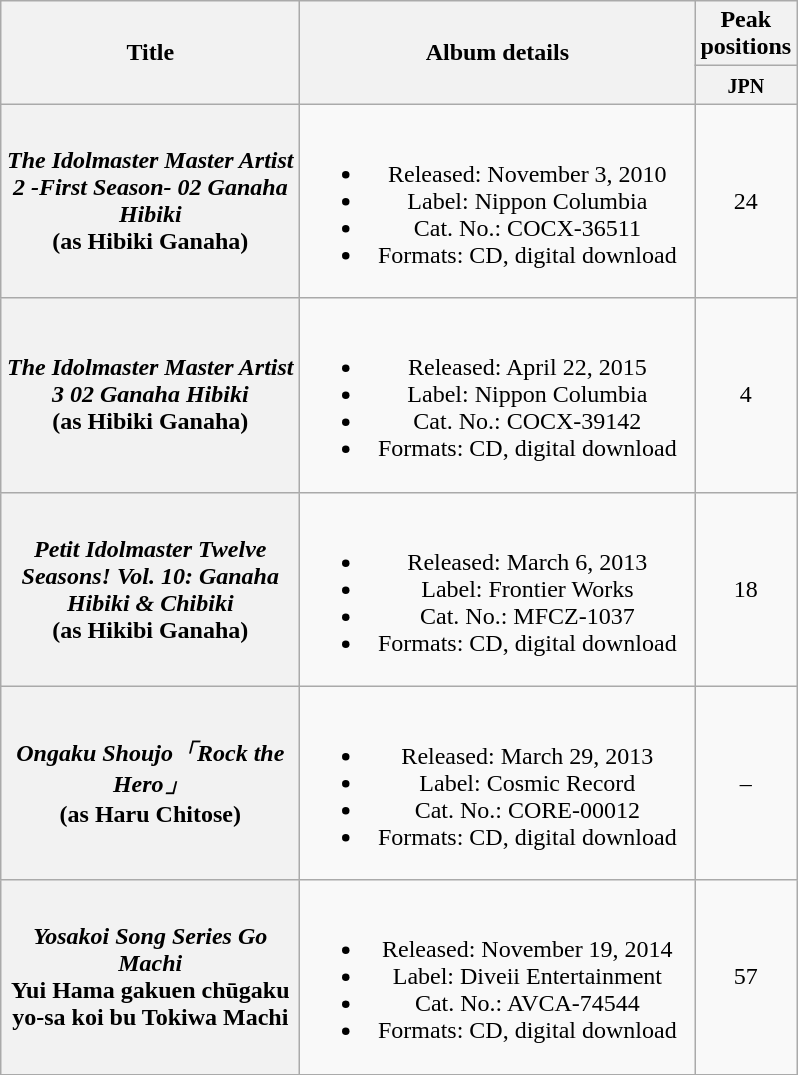<table class="wikitable plainrowheaders" style="text-align:center;">
<tr>
<th style="width:12em;" rowspan="2">Title</th>
<th style="width:16em;" rowspan="2">Album details</th>
<th colspan="1">Peak positions</th>
</tr>
<tr>
<th style="width:2.5em;"><small>JPN</small><br></th>
</tr>
<tr>
<th scope="row"><em>The Idolmaster Master Artist 2 -First Season- 02 Ganaha Hibiki</em><br>(as Hibiki Ganaha)</th>
<td><br><ul><li>Released: November 3, 2010</li><li>Label: Nippon Columbia</li><li>Cat. No.: COCX-36511</li><li>Formats: CD, digital download</li></ul></td>
<td>24</td>
</tr>
<tr>
<th scope="row"><em>The Idolmaster Master Artist 3 02 Ganaha Hibiki</em><br>(as Hibiki Ganaha)</th>
<td><br><ul><li>Released: April 22, 2015</li><li>Label: Nippon Columbia</li><li>Cat. No.: COCX-39142</li><li>Formats: CD, digital download</li></ul></td>
<td>4</td>
</tr>
<tr>
<th scope="row"><em>Petit Idolmaster Twelve Seasons! Vol. 10: Ganaha Hibiki & Chibiki</em><br>(as Hikibi Ganaha)</th>
<td><br><ul><li>Released: March 6, 2013</li><li>Label: Frontier Works</li><li>Cat. No.: MFCZ-1037</li><li>Formats: CD, digital download</li></ul></td>
<td>18</td>
</tr>
<tr>
<th scope="row"><em>Ongaku Shoujo「Rock the Hero」</em><br>(as Haru Chitose)</th>
<td><br><ul><li>Released: March 29, 2013</li><li>Label: Cosmic Record</li><li>Cat. No.: CORE-00012</li><li>Formats: CD, digital download</li></ul></td>
<td>–</td>
</tr>
<tr>
<th scope="row"><em>Yosakoi Song Series Go Machi</em><br>Yui Hama gakuen chūgaku yo-sa koi bu Tokiwa Machi</th>
<td><br><ul><li>Released: November 19, 2014</li><li>Label: Diveii Entertainment</li><li>Cat. No.: AVCA-74544</li><li>Formats: CD, digital download</li></ul></td>
<td>57</td>
</tr>
<tr>
</tr>
</table>
